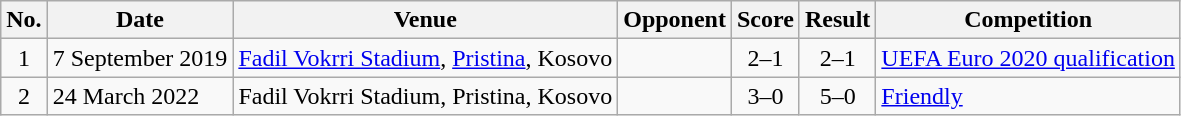<table class="wikitable sortable">
<tr>
<th scope="col">No.</th>
<th scope="col">Date</th>
<th scope="col">Venue</th>
<th scope="col">Opponent</th>
<th scope="col">Score</th>
<th scope="col">Result</th>
<th scope="col">Competition</th>
</tr>
<tr>
<td align="center">1</td>
<td>7 September 2019</td>
<td><a href='#'>Fadil Vokrri Stadium</a>, <a href='#'>Pristina</a>, Kosovo</td>
<td></td>
<td align="center">2–1</td>
<td align="center">2–1</td>
<td><a href='#'>UEFA Euro 2020 qualification</a></td>
</tr>
<tr>
<td align="center">2</td>
<td>24 March 2022</td>
<td>Fadil Vokrri Stadium, Pristina, Kosovo</td>
<td></td>
<td align="center">3–0</td>
<td align="center">5–0</td>
<td><a href='#'>Friendly</a></td>
</tr>
</table>
